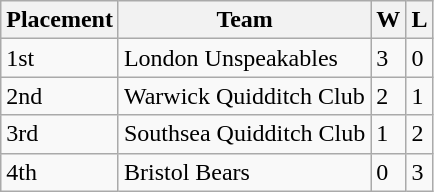<table class="wikitable">
<tr>
<th>Placement</th>
<th>Team</th>
<th>W</th>
<th>L</th>
</tr>
<tr>
<td>1st</td>
<td>London Unspeakables</td>
<td>3</td>
<td>0</td>
</tr>
<tr>
<td>2nd</td>
<td>Warwick Quidditch Club</td>
<td>2</td>
<td>1</td>
</tr>
<tr>
<td>3rd</td>
<td>Southsea Quidditch Club</td>
<td>1</td>
<td>2</td>
</tr>
<tr>
<td>4th</td>
<td>Bristol Bears</td>
<td>0</td>
<td>3</td>
</tr>
</table>
